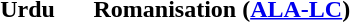<table>
<tr>
<td style="text-align:center;"><strong>Urdu</strong></td>
<td style="text-align:center;"><strong>Romanisation (<a href='#'>ALA-LC</a>)</strong></td>
</tr>
<tr>
<td><br><blockquote><div>
<br><br><br><br><br><br><br><br>
</div></blockquote></td>
<td><br></td>
</tr>
</table>
